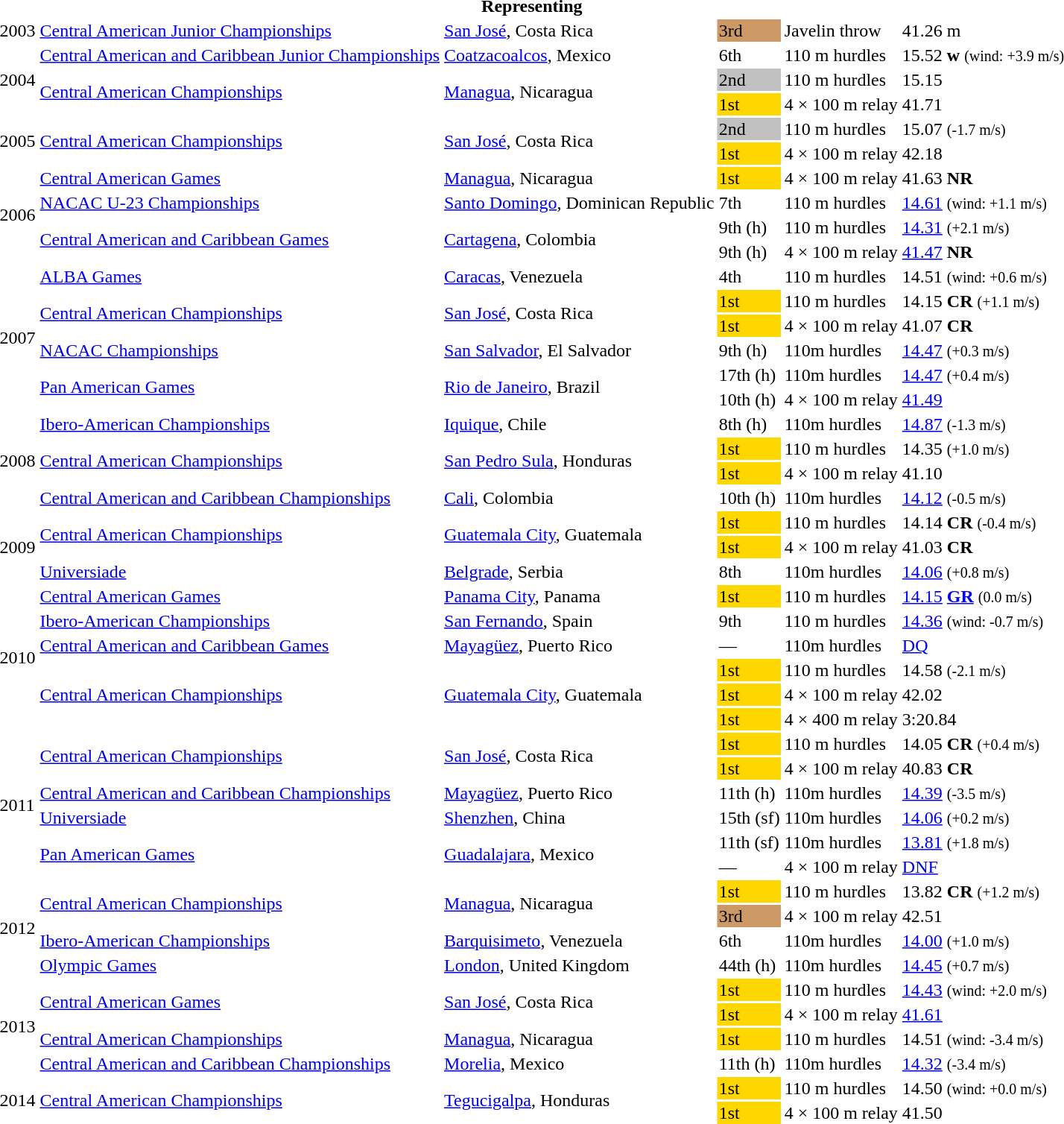<table>
<tr>
<th colspan="6">Representing </th>
</tr>
<tr>
<td>2003</td>
<td><a href='#'>Central American Junior Championships</a></td>
<td><a href='#'>San José</a>, Costa Rica</td>
<td bgcolor="cc9966">3rd</td>
<td>Javelin throw</td>
<td>41.26 m</td>
</tr>
<tr>
<td rowspan = "3">2004</td>
<td><a href='#'>Central American and Caribbean Junior Championships</a></td>
<td><a href='#'>Coatzacoalcos</a>, Mexico</td>
<td>6th</td>
<td>110 m hurdles</td>
<td>15.52 <strong>w</strong> <small>(wind: +3.9 m/s)</small></td>
</tr>
<tr>
<td rowspan = "2"><a href='#'>Central American Championships</a></td>
<td rowspan = "2"><a href='#'>Managua</a>, Nicaragua</td>
<td bgcolor=silver>2nd</td>
<td>110 m hurdles</td>
<td>15.15</td>
</tr>
<tr>
<td bgcolor=gold>1st</td>
<td>4 × 100 m relay</td>
<td>41.71</td>
</tr>
<tr>
<td rowspan = "2">2005</td>
<td rowspan = "2"><a href='#'>Central American Championships</a></td>
<td rowspan = "2"><a href='#'>San José</a>, Costa Rica</td>
<td bgcolor=silver>2nd</td>
<td>110 m hurdles</td>
<td>15.07 <small>(-1.7 m/s)</small></td>
</tr>
<tr>
<td bgcolor=gold>1st</td>
<td>4 × 100 m relay</td>
<td>42.18</td>
</tr>
<tr>
<td rowspan=4>2006</td>
<td><a href='#'>Central American Games</a></td>
<td><a href='#'>Managua</a>, Nicaragua</td>
<td bgcolor=gold>1st</td>
<td>4 × 100 m relay</td>
<td>41.63 <strong>NR</strong></td>
</tr>
<tr>
<td><a href='#'>NACAC U-23 Championships</a></td>
<td><a href='#'>Santo Domingo</a>, Dominican Republic</td>
<td>7th</td>
<td>110 m hurdles</td>
<td><a href='#'>14.61</a> <small>(wind: +1.1 m/s)</small></td>
</tr>
<tr>
<td rowspan=2><a href='#'>Central American and Caribbean Games</a></td>
<td rowspan=2><a href='#'>Cartagena</a>, Colombia</td>
<td>9th (h)</td>
<td>110 m hurdles</td>
<td><a href='#'>14.31</a> <small>(+2.1 m/s)</small></td>
</tr>
<tr>
<td>9th (h)</td>
<td>4 × 100 m relay</td>
<td><a href='#'>41.47</a> <strong>NR</strong></td>
</tr>
<tr>
<td rowspan = "6">2007</td>
<td><a href='#'>ALBA Games</a></td>
<td><a href='#'>Caracas</a>, Venezuela</td>
<td>4th</td>
<td>110 m hurdles</td>
<td>14.51 <small>(wind: +0.6 m/s)</small></td>
</tr>
<tr>
<td rowspan = "2"><a href='#'>Central American Championships</a></td>
<td rowspan = "2"><a href='#'>San José</a>, Costa Rica</td>
<td bgcolor=gold>1st</td>
<td>110 m hurdles</td>
<td>14.15 <strong>CR</strong> <small>(+1.1 m/s)</small></td>
</tr>
<tr>
<td bgcolor=gold>1st</td>
<td>4 × 100 m relay</td>
<td>41.07 <strong>CR</strong></td>
</tr>
<tr>
<td><a href='#'>NACAC Championships</a></td>
<td><a href='#'>San Salvador</a>, El Salvador</td>
<td>9th (h)</td>
<td>110m hurdles</td>
<td><a href='#'>14.47</a> <small>(+0.3 m/s)</small></td>
</tr>
<tr>
<td rowspan = "2"><a href='#'>Pan American Games</a></td>
<td rowspan = "2"><a href='#'>Rio de Janeiro</a>, Brazil</td>
<td>17th (h)</td>
<td>110m hurdles</td>
<td><a href='#'>14.47</a> <small>(+0.4 m/s)</small></td>
</tr>
<tr>
<td>10th (h)</td>
<td>4 × 100 m relay</td>
<td><a href='#'>41.49</a></td>
</tr>
<tr>
<td rowspan = "4">2008</td>
<td><a href='#'>Ibero-American Championships</a></td>
<td><a href='#'>Iquique</a>, Chile</td>
<td>8th (h)</td>
<td>110m hurdles</td>
<td><a href='#'>14.87</a> <small>(-1.3 m/s)</small></td>
</tr>
<tr>
<td rowspan = "2"><a href='#'>Central American Championships</a></td>
<td rowspan = "2"><a href='#'>San Pedro Sula</a>, Honduras</td>
<td bgcolor=gold>1st</td>
<td>110 m hurdles</td>
<td>14.35 <small>(+1.0 m/s)</small></td>
</tr>
<tr>
<td bgcolor=gold>1st</td>
<td>4 × 100 m relay</td>
<td>41.10</td>
</tr>
<tr>
<td><a href='#'>Central American and Caribbean Championships</a></td>
<td><a href='#'>Cali</a>, Colombia</td>
<td>10th (h)</td>
<td>110m hurdles</td>
<td><a href='#'>14.12</a> <small>(-0.5 m/s)</small></td>
</tr>
<tr>
<td rowspan = "3">2009</td>
<td rowspan = "2"><a href='#'>Central American Championships</a></td>
<td rowspan = "2"><a href='#'>Guatemala City</a>, Guatemala</td>
<td bgcolor=gold>1st</td>
<td>110 m hurdles</td>
<td>14.14 <strong>CR</strong> <small>(-0.4 m/s)</small></td>
</tr>
<tr>
<td bgcolor=gold>1st</td>
<td>4 × 100 m relay</td>
<td>41.03 <strong>CR</strong></td>
</tr>
<tr>
<td><a href='#'>Universiade</a></td>
<td><a href='#'>Belgrade</a>, Serbia</td>
<td>8th</td>
<td>110m hurdles</td>
<td><a href='#'>14.06</a> <small>(+0.8 m/s)</small></td>
</tr>
<tr>
<td rowspan = "6">2010</td>
<td><a href='#'>Central American Games</a></td>
<td><a href='#'>Panama City</a>, Panama</td>
<td bgcolor=gold>1st</td>
<td>110 m hurdles</td>
<td><a href='#'>14.15</a> <strong><a href='#'>GR</a></strong> <small>(0.0 m/s)</small></td>
</tr>
<tr>
<td><a href='#'>Ibero-American Championships</a></td>
<td><a href='#'>San Fernando</a>, Spain</td>
<td>9th</td>
<td>110 m hurdles</td>
<td><a href='#'>14.36</a> <small>(wind: -0.7 m/s)</small></td>
</tr>
<tr>
<td><a href='#'>Central American and Caribbean Games</a></td>
<td><a href='#'>Mayagüez</a>, Puerto Rico</td>
<td>—</td>
<td>110m hurdles</td>
<td><a href='#'>DQ</a></td>
</tr>
<tr>
<td rowspan = "3"><a href='#'>Central American Championships</a></td>
<td rowspan = "3"><a href='#'>Guatemala City</a>, Guatemala</td>
<td bgcolor=gold>1st</td>
<td>110 m hurdles</td>
<td>14.58 <small>(-2.1 m/s)</small></td>
</tr>
<tr>
<td bgcolor=gold>1st</td>
<td>4 × 100 m relay</td>
<td>42.02</td>
</tr>
<tr>
<td bgcolor=gold>1st</td>
<td>4 × 400 m relay</td>
<td>3:20.84</td>
</tr>
<tr>
<td rowspan = "6">2011</td>
<td rowspan = "2"><a href='#'>Central American Championships</a></td>
<td rowspan = "2"><a href='#'>San José</a>, Costa Rica</td>
<td bgcolor=gold>1st</td>
<td>110 m hurdles</td>
<td>14.05 <strong>CR</strong> <small>(+0.4 m/s)</small></td>
</tr>
<tr>
<td bgcolor=gold>1st</td>
<td>4 × 100 m relay</td>
<td>40.83 <strong>CR</strong></td>
</tr>
<tr>
<td><a href='#'>Central American and Caribbean Championships</a></td>
<td><a href='#'>Mayagüez</a>, Puerto Rico</td>
<td>11th (h)</td>
<td>110m hurdles</td>
<td><a href='#'>14.39</a> <small>(-3.5 m/s)</small></td>
</tr>
<tr>
<td><a href='#'>Universiade</a></td>
<td><a href='#'>Shenzhen</a>, China</td>
<td>15th (sf)</td>
<td>110m hurdles</td>
<td><a href='#'>14.06</a> <small>(+0.2 m/s)</small></td>
</tr>
<tr>
<td rowspan = "2"><a href='#'>Pan American Games</a></td>
<td rowspan = "2"><a href='#'>Guadalajara</a>, Mexico</td>
<td>11th (sf)</td>
<td>110m hurdles</td>
<td><a href='#'>13.81</a> <small>(+1.8 m/s)</small></td>
</tr>
<tr>
<td>—</td>
<td>4 × 100 m relay</td>
<td><a href='#'>DNF</a></td>
</tr>
<tr>
<td rowspan = "4">2012</td>
<td rowspan = "2"><a href='#'>Central American Championships</a></td>
<td rowspan = "2"><a href='#'>Managua</a>, Nicaragua</td>
<td bgcolor=gold>1st</td>
<td>110 m hurdles</td>
<td>13.82 <strong>CR</strong>  <small>(+1.2 m/s)</small></td>
</tr>
<tr>
<td bgcolor=cc9966>3rd</td>
<td>4 × 100 m relay</td>
<td>42.51</td>
</tr>
<tr>
<td><a href='#'>Ibero-American Championships</a></td>
<td><a href='#'>Barquisimeto</a>, Venezuela</td>
<td>6th</td>
<td>110m hurdles</td>
<td><a href='#'>14.00</a> <small>(+1.0 m/s)</small></td>
</tr>
<tr>
<td><a href='#'>Olympic Games</a></td>
<td><a href='#'>London</a>, United Kingdom</td>
<td>44th (h)</td>
<td>110m hurdles</td>
<td><a href='#'>14.45</a> <small>(+0.7 m/s)</small></td>
</tr>
<tr>
<td rowspan=4>2013</td>
<td rowspan=2><a href='#'>Central American Games</a></td>
<td rowspan=2><a href='#'>San José</a>, Costa Rica</td>
<td bgcolor=gold>1st</td>
<td>110 m hurdles</td>
<td><a href='#'>14.43</a> <small>(wind: +2.0 m/s)</small></td>
</tr>
<tr>
<td bgcolor=gold>1st</td>
<td>4 × 100 m relay</td>
<td><a href='#'>41.61</a></td>
</tr>
<tr>
<td><a href='#'>Central American Championships</a></td>
<td><a href='#'>Managua</a>, Nicaragua</td>
<td bgcolor=gold>1st</td>
<td>110 m hurdles</td>
<td>14.51 <small>(wind: -3.4 m/s)</small></td>
</tr>
<tr>
<td><a href='#'>Central American and Caribbean Championships</a></td>
<td><a href='#'>Morelia</a>, Mexico</td>
<td>11th (h)</td>
<td>110m hurdles</td>
<td><a href='#'>14.32</a> <small>(-3.4 m/s)</small></td>
</tr>
<tr>
<td rowspan=2>2014</td>
<td rowspan=2><a href='#'>Central American Championships</a></td>
<td rowspan=2><a href='#'>Tegucigalpa</a>, Honduras</td>
<td bgcolor=gold>1st</td>
<td>110 m hurdles</td>
<td>14.50 <small>(wind: +0.0 m/s)</small></td>
</tr>
<tr>
<td bgcolor=gold>1st</td>
<td>4 × 100 m relay</td>
<td>41.50</td>
</tr>
</table>
